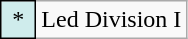<table class="wikitable">
<tr>
<td style="background-color: #cfecec; border: 1px solid black"> * </td>
<td>Led Division I</td>
</tr>
</table>
